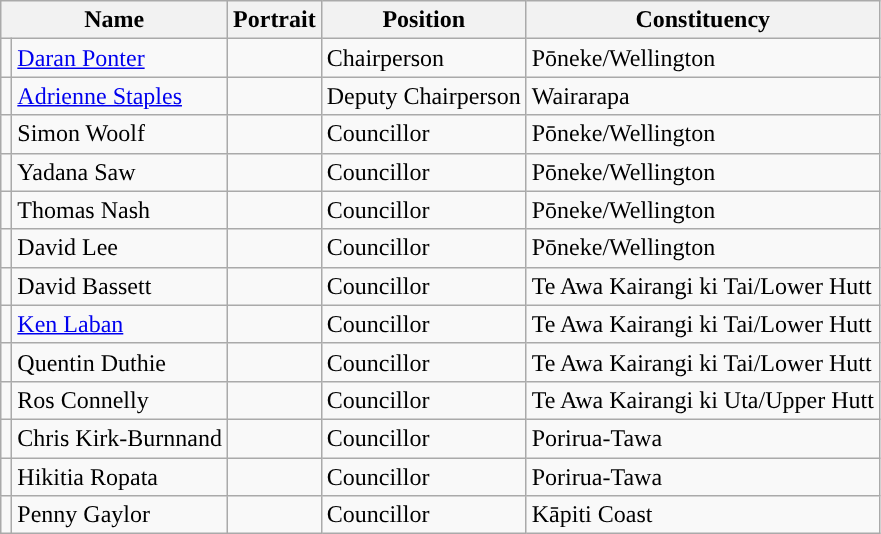<table class="wikitable">
<tr>
<th colspan=2>Name</th>
<th>Portrait</th>
<th>Position</th>
<th>Constituency</th>
</tr>
<tr>
<td style="background:"></td>
<td><a href='#'>Daran Ponter</a></td>
<td></td>
<td>Chairperson</td>
<td>Pōneke/Wellington</td>
</tr>
<tr>
<td style="background:"></td>
<td><a href='#'>Adrienne Staples</a></td>
<td></td>
<td>Deputy Chairperson</td>
<td>Wairarapa</td>
</tr>
<tr>
<td style="background:"></td>
<td>Simon Woolf</td>
<td></td>
<td>Councillor</td>
<td>Pōneke/Wellington</td>
</tr>
<tr>
<td style="background:"></td>
<td>Yadana Saw</td>
<td></td>
<td>Councillor</td>
<td>Pōneke/Wellington</td>
</tr>
<tr>
<td style="background:"></td>
<td>Thomas Nash</td>
<td></td>
<td>Councillor</td>
<td>Pōneke/Wellington</td>
</tr>
<tr>
<td style="background:"></td>
<td>David Lee</td>
<td></td>
<td>Councillor</td>
<td>Pōneke/Wellington</td>
</tr>
<tr>
<td style="background:"></td>
<td>David Bassett</td>
<td></td>
<td>Councillor</td>
<td>Te Awa Kairangi ki Tai/Lower Hutt</td>
</tr>
<tr>
<td style="background:"></td>
<td><a href='#'>Ken Laban</a></td>
<td></td>
<td>Councillor</td>
<td>Te Awa Kairangi ki Tai/Lower Hutt</td>
</tr>
<tr>
<td style="background:"></td>
<td>Quentin Duthie</td>
<td></td>
<td>Councillor</td>
<td>Te Awa Kairangi ki Tai/Lower Hutt</td>
</tr>
<tr>
<td style="background:"></td>
<td>Ros Connelly</td>
<td></td>
<td>Councillor</td>
<td>Te Awa Kairangi ki Uta/Upper Hutt</td>
</tr>
<tr>
<td style="background:"></td>
<td>Chris Kirk-Burnnand</td>
<td></td>
<td>Councillor</td>
<td>Porirua-Tawa</td>
</tr>
<tr>
<td style="background:"></td>
<td>Hikitia Ropata</td>
<td></td>
<td>Councillor</td>
<td>Porirua-Tawa</td>
</tr>
<tr>
<td style="background:"></td>
<td>Penny Gaylor</td>
<td></td>
<td>Councillor</td>
<td>Kāpiti Coast</td>
</tr>
</table>
